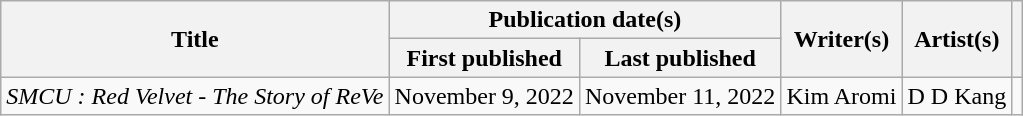<table class="wikitable">
<tr>
<th rowspan="2">Title</th>
<th colspan="2">Publication date(s)</th>
<th rowspan="2">Writer(s)</th>
<th rowspan="2">Artist(s)</th>
<th rowspan="2"></th>
</tr>
<tr>
<th>First published</th>
<th>Last published</th>
</tr>
<tr>
<td><em>SMCU : Red Velvet - The Story of ReVe</em></td>
<td>November 9, 2022</td>
<td>November 11, 2022</td>
<td>Kim Aromi</td>
<td>D D Kang</td>
<td></td>
</tr>
</table>
